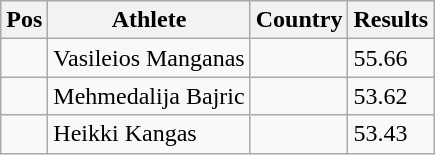<table class="wikitable">
<tr>
<th>Pos</th>
<th>Athlete</th>
<th>Country</th>
<th>Results</th>
</tr>
<tr>
<td align="center"></td>
<td>Vasileios Manganas</td>
<td></td>
<td>55.66</td>
</tr>
<tr>
<td align="center"></td>
<td>Mehmedalija Bajric</td>
<td></td>
<td>53.62</td>
</tr>
<tr>
<td align="center"></td>
<td>Heikki Kangas</td>
<td></td>
<td>53.43</td>
</tr>
</table>
